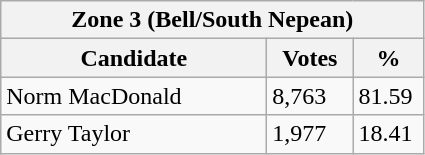<table class="wikitable">
<tr>
<th colspan="3">Zone 3 (Bell/South Nepean)</th>
</tr>
<tr>
<th style="width: 170px">Candidate</th>
<th style="width: 50px">Votes</th>
<th style="width: 40px">%</th>
</tr>
<tr>
<td>Norm MacDonald</td>
<td>8,763</td>
<td>81.59</td>
</tr>
<tr>
<td>Gerry Taylor</td>
<td>1,977</td>
<td>18.41</td>
</tr>
</table>
